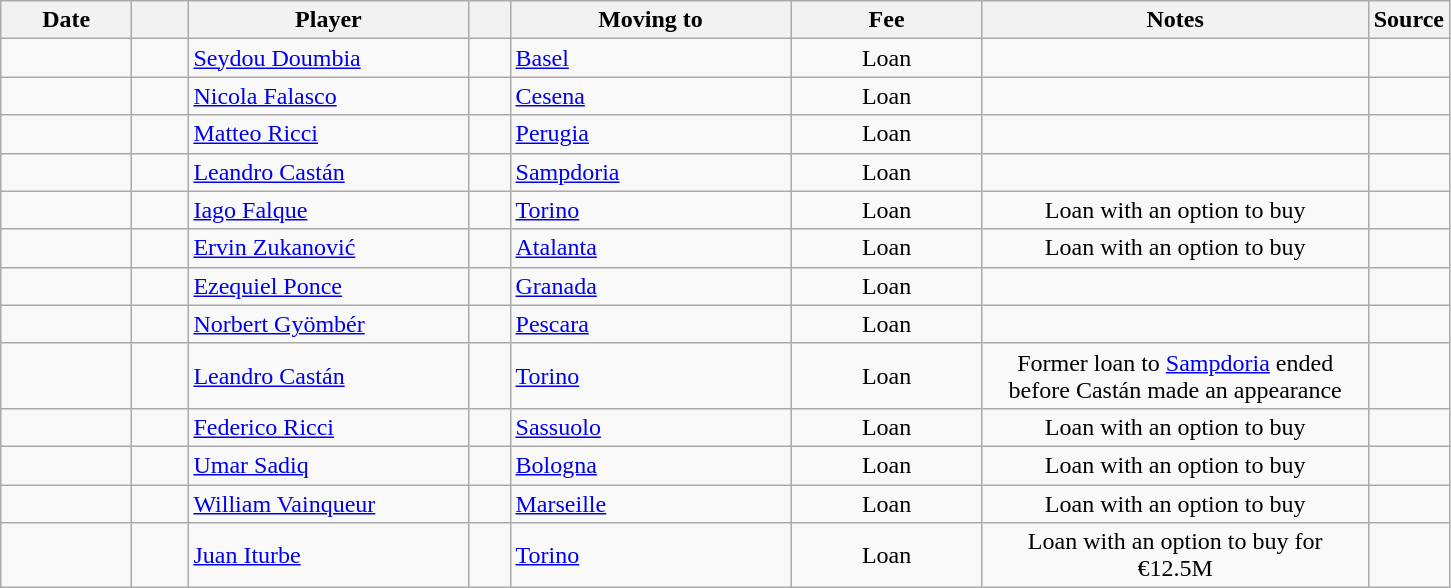<table class="wikitable sortable">
<tr>
<th style="width:80px;">Date</th>
<th style="width:30px;"></th>
<th style="width:180px;">Player</th>
<th style="width:20px;"></th>
<th style="width:180px;">Moving to</th>
<th style="width:120px;" class="unsortable">Fee</th>
<th style="width:250px;" class="unsortable">Notes</th>
<th style="width:20px;">Source</th>
</tr>
<tr>
<td></td>
<td align=center></td>
<td> <a href='#'>Seydou Doumbia</a></td>
<td align=center></td>
<td> <a href='#'>Basel</a></td>
<td align=center>Loan</td>
<td align=center></td>
<td></td>
</tr>
<tr>
<td></td>
<td align=center></td>
<td> <a href='#'>Nicola Falasco</a></td>
<td align=center></td>
<td> <a href='#'>Cesena</a></td>
<td align=center>Loan</td>
<td align=center></td>
<td></td>
</tr>
<tr>
<td></td>
<td align=center></td>
<td> <a href='#'>Matteo Ricci</a></td>
<td align=center></td>
<td> <a href='#'>Perugia</a></td>
<td align=center>Loan</td>
<td align=center></td>
<td></td>
</tr>
<tr>
<td></td>
<td align=center></td>
<td> <a href='#'>Leandro Castán</a></td>
<td align=center></td>
<td> <a href='#'>Sampdoria</a></td>
<td align=center>Loan</td>
<td align=center></td>
<td></td>
</tr>
<tr>
<td></td>
<td align=center></td>
<td> <a href='#'>Iago Falque</a></td>
<td align=center></td>
<td> <a href='#'>Torino</a></td>
<td align=center>Loan</td>
<td align=center>Loan with an option to buy</td>
<td></td>
</tr>
<tr>
<td></td>
<td align=center></td>
<td> <a href='#'>Ervin Zukanović</a></td>
<td align=center></td>
<td> <a href='#'>Atalanta</a></td>
<td align=center>Loan</td>
<td align=center>Loan with an option to buy</td>
<td></td>
</tr>
<tr>
<td></td>
<td align=center></td>
<td> <a href='#'>Ezequiel Ponce</a></td>
<td align=center></td>
<td> <a href='#'>Granada</a></td>
<td align=center>Loan</td>
<td align=center></td>
<td></td>
</tr>
<tr>
<td></td>
<td align=center></td>
<td> <a href='#'>Norbert Gyömbér</a></td>
<td align=center></td>
<td> <a href='#'>Pescara</a></td>
<td align=center>Loan</td>
<td align=center></td>
<td></td>
</tr>
<tr>
<td></td>
<td align=center></td>
<td> <a href='#'>Leandro Castán</a></td>
<td align=center></td>
<td> <a href='#'>Torino</a></td>
<td align=center>Loan</td>
<td align=center>Former loan to <a href='#'>Sampdoria</a> ended before Castán made an appearance</td>
<td></td>
</tr>
<tr>
<td></td>
<td align=center></td>
<td> <a href='#'>Federico Ricci</a></td>
<td align=center></td>
<td> <a href='#'>Sassuolo</a></td>
<td align=center>Loan</td>
<td align=center>Loan with an option to buy</td>
<td></td>
</tr>
<tr>
<td></td>
<td align=center></td>
<td> <a href='#'>Umar Sadiq</a></td>
<td align=center></td>
<td> <a href='#'>Bologna</a></td>
<td align=center>Loan</td>
<td align=center>Loan with an option to buy</td>
<td></td>
</tr>
<tr>
<td></td>
<td align=center></td>
<td> <a href='#'>William Vainqueur</a></td>
<td align=center></td>
<td> <a href='#'>Marseille</a></td>
<td align=center>Loan</td>
<td align=center>Loan with an option to buy</td>
<td></td>
</tr>
<tr>
<td></td>
<td align=center></td>
<td> <a href='#'>Juan Iturbe</a></td>
<td align=center></td>
<td> <a href='#'>Torino</a></td>
<td align=center>Loan</td>
<td align=center>Loan with an option to buy for €12.5M</td>
<td></td>
</tr>
</table>
